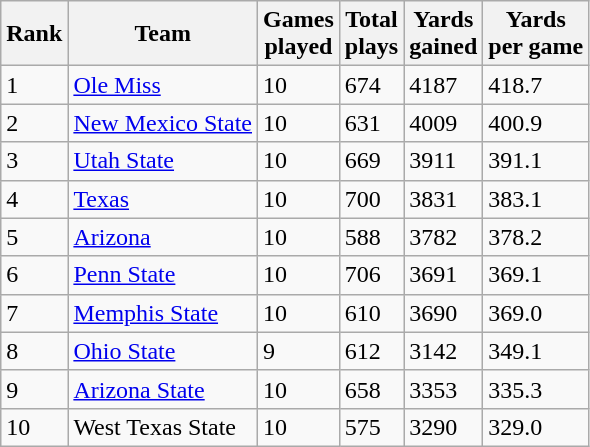<table class="wikitable sortable">
<tr>
<th>Rank</th>
<th>Team</th>
<th>Games<br>played</th>
<th>Total<br>plays</th>
<th>Yards<br>gained</th>
<th>Yards<br>per game</th>
</tr>
<tr>
<td>1</td>
<td><a href='#'>Ole Miss</a></td>
<td>10</td>
<td>674</td>
<td>4187</td>
<td>418.7</td>
</tr>
<tr>
<td>2</td>
<td><a href='#'>New Mexico State</a></td>
<td>10</td>
<td>631</td>
<td>4009</td>
<td>400.9</td>
</tr>
<tr>
<td>3</td>
<td><a href='#'>Utah State</a></td>
<td>10</td>
<td>669</td>
<td>3911</td>
<td>391.1</td>
</tr>
<tr>
<td>4</td>
<td><a href='#'>Texas</a></td>
<td>10</td>
<td>700</td>
<td>3831</td>
<td>383.1</td>
</tr>
<tr>
<td>5</td>
<td><a href='#'>Arizona</a></td>
<td>10</td>
<td>588</td>
<td>3782</td>
<td>378.2</td>
</tr>
<tr>
<td>6</td>
<td><a href='#'>Penn State</a></td>
<td>10</td>
<td>706</td>
<td>3691</td>
<td>369.1</td>
</tr>
<tr>
<td>7</td>
<td><a href='#'>Memphis State</a></td>
<td>10</td>
<td>610</td>
<td>3690</td>
<td>369.0</td>
</tr>
<tr>
<td>8</td>
<td><a href='#'>Ohio State</a></td>
<td>9</td>
<td>612</td>
<td>3142</td>
<td>349.1</td>
</tr>
<tr>
<td>9</td>
<td><a href='#'>Arizona State</a></td>
<td>10</td>
<td>658</td>
<td>3353</td>
<td>335.3</td>
</tr>
<tr>
<td>10</td>
<td>West Texas State</td>
<td>10</td>
<td>575</td>
<td>3290</td>
<td>329.0</td>
</tr>
</table>
